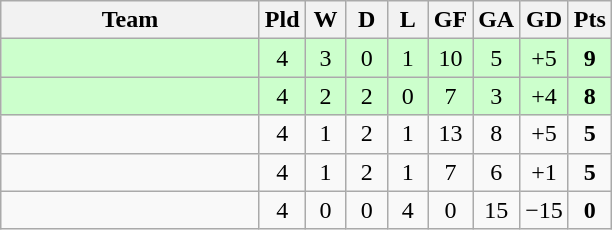<table class="wikitable" style="text-align: center;">
<tr>
<th width=165>Team</th>
<th width=20>Pld</th>
<th width=20>W</th>
<th width=20>D</th>
<th width=20>L</th>
<th width=20>GF</th>
<th width=20>GA</th>
<th width=20>GD</th>
<th width=20>Pts</th>
</tr>
<tr bgcolor=ccffcc>
<td style="text-align:left;"></td>
<td>4</td>
<td>3</td>
<td>0</td>
<td>1</td>
<td>10</td>
<td>5</td>
<td>+5</td>
<td><strong>9</strong></td>
</tr>
<tr bgcolor=ccffcc>
<td style="text-align:left;"></td>
<td>4</td>
<td>2</td>
<td>2</td>
<td>0</td>
<td>7</td>
<td>3</td>
<td>+4</td>
<td><strong>8</strong></td>
</tr>
<tr>
<td style="text-align:left;"></td>
<td>4</td>
<td>1</td>
<td>2</td>
<td>1</td>
<td>13</td>
<td>8</td>
<td>+5</td>
<td><strong>5</strong></td>
</tr>
<tr>
<td style="text-align:left;"></td>
<td>4</td>
<td>1</td>
<td>2</td>
<td>1</td>
<td>7</td>
<td>6</td>
<td>+1</td>
<td><strong>5</strong></td>
</tr>
<tr>
<td style="text-align:left;"></td>
<td>4</td>
<td>0</td>
<td>0</td>
<td>4</td>
<td>0</td>
<td>15</td>
<td>−15</td>
<td><strong>0</strong></td>
</tr>
</table>
